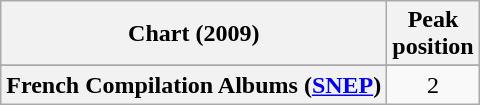<table class="wikitable sortable plainrowheaders">
<tr>
<th>Chart (2009)</th>
<th>Peak<br>position</th>
</tr>
<tr>
</tr>
<tr>
<th scope="row">French Compilation Albums (<a href='#'>SNEP</a>)</th>
<td align=center>2</td>
</tr>
</table>
